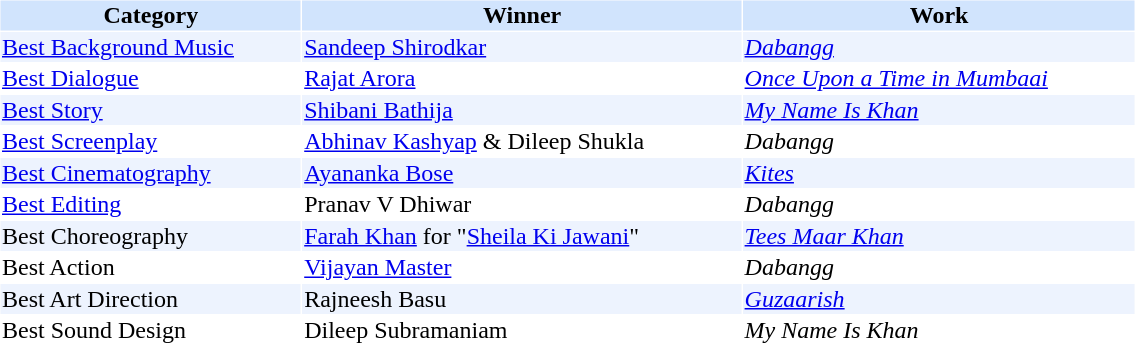<table cellspacing="1" cellpadding="1" border="0" width="60%">
<tr bgcolor="#d1e4fd">
<th>Category</th>
<th>Winner</th>
<th>Work</th>
</tr>
<tr bgcolor=#edf3fe>
<td><a href='#'>Best Background Music</a></td>
<td><a href='#'>Sandeep Shirodkar</a></td>
<td><em><a href='#'>Dabangg</a></em></td>
</tr>
<tr>
<td><a href='#'>Best Dialogue</a></td>
<td><a href='#'>Rajat Arora</a></td>
<td><em><a href='#'>Once Upon a Time in Mumbaai</a></em></td>
</tr>
<tr bgcolor=#edf3fe>
<td><a href='#'>Best Story</a></td>
<td><a href='#'>Shibani Bathija</a></td>
<td><em><a href='#'>My Name Is Khan</a></em></td>
</tr>
<tr>
<td><a href='#'>Best Screenplay</a></td>
<td><a href='#'>Abhinav Kashyap</a> & Dileep Shukla</td>
<td><em>Dabangg</em></td>
</tr>
<tr bgcolor=#edf3fe>
<td><a href='#'>Best Cinematography</a></td>
<td><a href='#'>Ayananka Bose</a></td>
<td><a href='#'><em>Kites</em></a></td>
</tr>
<tr>
<td><a href='#'>Best Editing</a></td>
<td>Pranav V Dhiwar</td>
<td><em>Dabangg</em></td>
</tr>
<tr bgcolor=#edf3fe>
<td>Best Choreography</td>
<td><a href='#'>Farah Khan</a> for "<a href='#'>Sheila Ki Jawani</a>"</td>
<td><a href='#'><em>Tees Maar Khan</em></a></td>
</tr>
<tr>
<td>Best Action</td>
<td><a href='#'>Vijayan Master</a></td>
<td><em>Dabangg</em></td>
</tr>
<tr bgcolor=#edf3fe>
<td>Best Art Direction</td>
<td>Rajneesh Basu</td>
<td><a href='#'><em>Guzaarish</em></a></td>
</tr>
<tr>
<td>Best Sound Design</td>
<td>Dileep Subramaniam</td>
<td><em>My Name Is Khan</em></td>
</tr>
</table>
